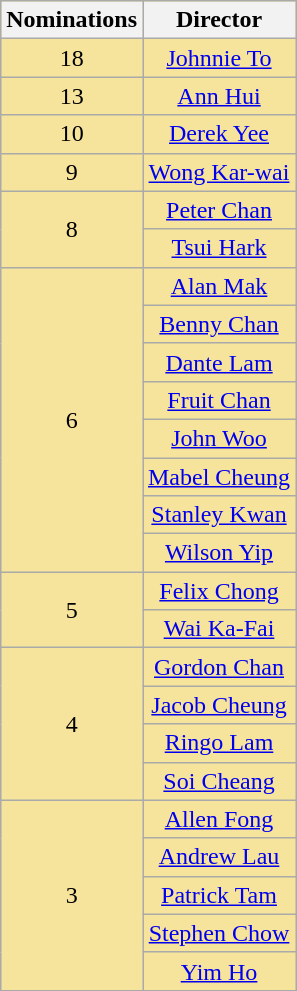<table class="wikitable" rowspan=2 border="1" cellpadding="4" style="text-align: center; background: #f6e39c">
<tr>
<th scope="col" width="55">Nominations</th>
<th scope="col" align="center">Director</th>
</tr>
<tr>
<td rowspan=1 style="text-align:center">18</td>
<td><a href='#'>Johnnie To</a></td>
</tr>
<tr>
<td rowspan=1 style="text-align:center">13</td>
<td><a href='#'>Ann Hui</a></td>
</tr>
<tr>
<td rowspan=1 style="text-align:center">10</td>
<td><a href='#'>Derek Yee</a></td>
</tr>
<tr>
<td rowspan=1 style="text-align:center">9</td>
<td><a href='#'>Wong Kar-wai</a></td>
</tr>
<tr>
<td rowspan=2 style="text-align:center">8</td>
<td><a href='#'>Peter Chan</a></td>
</tr>
<tr>
<td><a href='#'>Tsui Hark</a></td>
</tr>
<tr>
<td rowspan=8 style="text-align:center">6</td>
<td><a href='#'>Alan Mak</a></td>
</tr>
<tr>
<td><a href='#'>Benny Chan</a></td>
</tr>
<tr>
<td><a href='#'>Dante Lam</a></td>
</tr>
<tr>
<td><a href='#'>Fruit Chan</a></td>
</tr>
<tr>
<td><a href='#'>John Woo</a></td>
</tr>
<tr>
<td><a href='#'>Mabel Cheung</a></td>
</tr>
<tr>
<td><a href='#'>Stanley Kwan</a></td>
</tr>
<tr>
<td><a href='#'>Wilson Yip</a></td>
</tr>
<tr>
<td rowspan=2 style="text-align:center">5</td>
<td><a href='#'>Felix Chong</a></td>
</tr>
<tr>
<td><a href='#'>Wai Ka-Fai</a></td>
</tr>
<tr>
<td rowspan=4 style="text-align:center">4</td>
<td><a href='#'>Gordon Chan</a></td>
</tr>
<tr>
<td><a href='#'>Jacob Cheung</a></td>
</tr>
<tr>
<td><a href='#'>Ringo Lam</a></td>
</tr>
<tr>
<td><a href='#'>Soi Cheang</a></td>
</tr>
<tr>
<td rowspan=5 style="text-align:center">3</td>
<td><a href='#'>Allen Fong</a></td>
</tr>
<tr>
<td><a href='#'>Andrew Lau</a></td>
</tr>
<tr>
<td><a href='#'>Patrick Tam</a></td>
</tr>
<tr>
<td><a href='#'>Stephen Chow</a></td>
</tr>
<tr>
<td><a href='#'>Yim Ho</a></td>
</tr>
</table>
